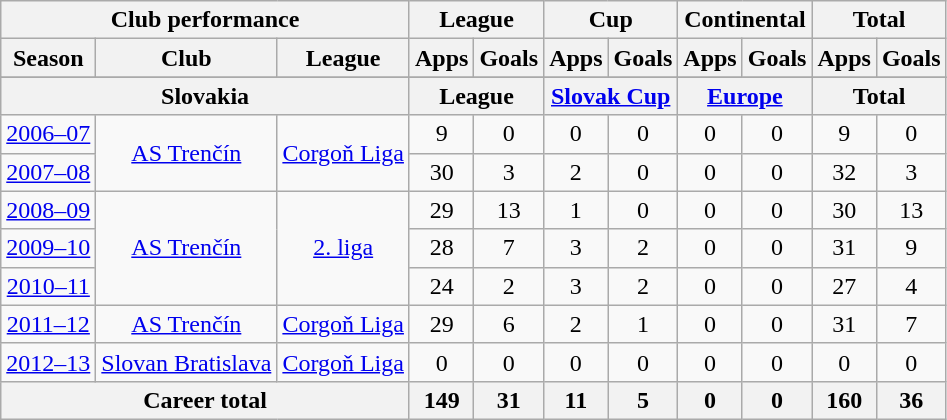<table class="wikitable" style="text-align:center">
<tr>
<th colspan=3>Club performance</th>
<th colspan=2>League</th>
<th colspan=2>Cup</th>
<th colspan=2>Continental</th>
<th colspan=2>Total</th>
</tr>
<tr>
<th>Season</th>
<th>Club</th>
<th>League</th>
<th>Apps</th>
<th>Goals</th>
<th>Apps</th>
<th>Goals</th>
<th>Apps</th>
<th>Goals</th>
<th>Apps</th>
<th>Goals</th>
</tr>
<tr>
</tr>
<tr>
<th colspan=3>Slovakia</th>
<th colspan=2>League</th>
<th colspan=2><a href='#'>Slovak Cup</a></th>
<th colspan=2><a href='#'>Europe</a></th>
<th colspan=2>Total</th>
</tr>
<tr>
<td><a href='#'>2006–07</a></td>
<td rowspan="2"><a href='#'>AS Trenčín</a></td>
<td rowspan="2"><a href='#'>Corgoň Liga</a></td>
<td>9</td>
<td>0</td>
<td>0</td>
<td>0</td>
<td>0</td>
<td>0</td>
<td>9</td>
<td>0</td>
</tr>
<tr>
<td><a href='#'>2007–08</a></td>
<td>30</td>
<td>3</td>
<td>2</td>
<td>0</td>
<td>0</td>
<td>0</td>
<td>32</td>
<td>3</td>
</tr>
<tr>
<td><a href='#'>2008–09</a></td>
<td rowspan="3"><a href='#'>AS Trenčín</a></td>
<td rowspan="3"><a href='#'>2. liga</a></td>
<td>29</td>
<td>13</td>
<td>1</td>
<td>0</td>
<td>0</td>
<td>0</td>
<td>30</td>
<td>13</td>
</tr>
<tr>
<td><a href='#'>2009–10</a></td>
<td>28</td>
<td>7</td>
<td>3</td>
<td>2</td>
<td>0</td>
<td>0</td>
<td>31</td>
<td>9</td>
</tr>
<tr>
<td><a href='#'>2010–11</a></td>
<td>24</td>
<td>2</td>
<td>3</td>
<td>2</td>
<td>0</td>
<td>0</td>
<td>27</td>
<td>4</td>
</tr>
<tr>
<td><a href='#'>2011–12</a></td>
<td rowspan="1"><a href='#'>AS Trenčín</a></td>
<td rowspan="1"><a href='#'>Corgoň Liga</a></td>
<td>29</td>
<td>6</td>
<td>2</td>
<td>1</td>
<td>0</td>
<td>0</td>
<td>31</td>
<td>7</td>
</tr>
<tr>
<td><a href='#'>2012–13</a></td>
<td rowspan="1"><a href='#'>Slovan Bratislava</a></td>
<td rowspan="1"><a href='#'>Corgoň Liga</a></td>
<td>0</td>
<td>0</td>
<td>0</td>
<td>0</td>
<td>0</td>
<td>0</td>
<td>0</td>
<td>0</td>
</tr>
<tr>
<th colspan=3>Career total</th>
<th>149</th>
<th>31</th>
<th>11</th>
<th>5</th>
<th>0</th>
<th>0</th>
<th>160</th>
<th>36</th>
</tr>
</table>
